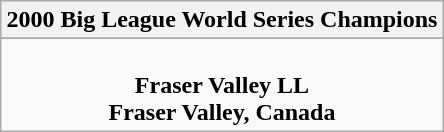<table class="wikitable" style="text-align: center; margin: 0 auto;">
<tr>
<th>2000 Big League World Series Champions</th>
</tr>
<tr>
</tr>
<tr>
<td><br><strong>Fraser Valley LL</strong><br> <strong>Fraser Valley, Canada</strong></td>
</tr>
</table>
